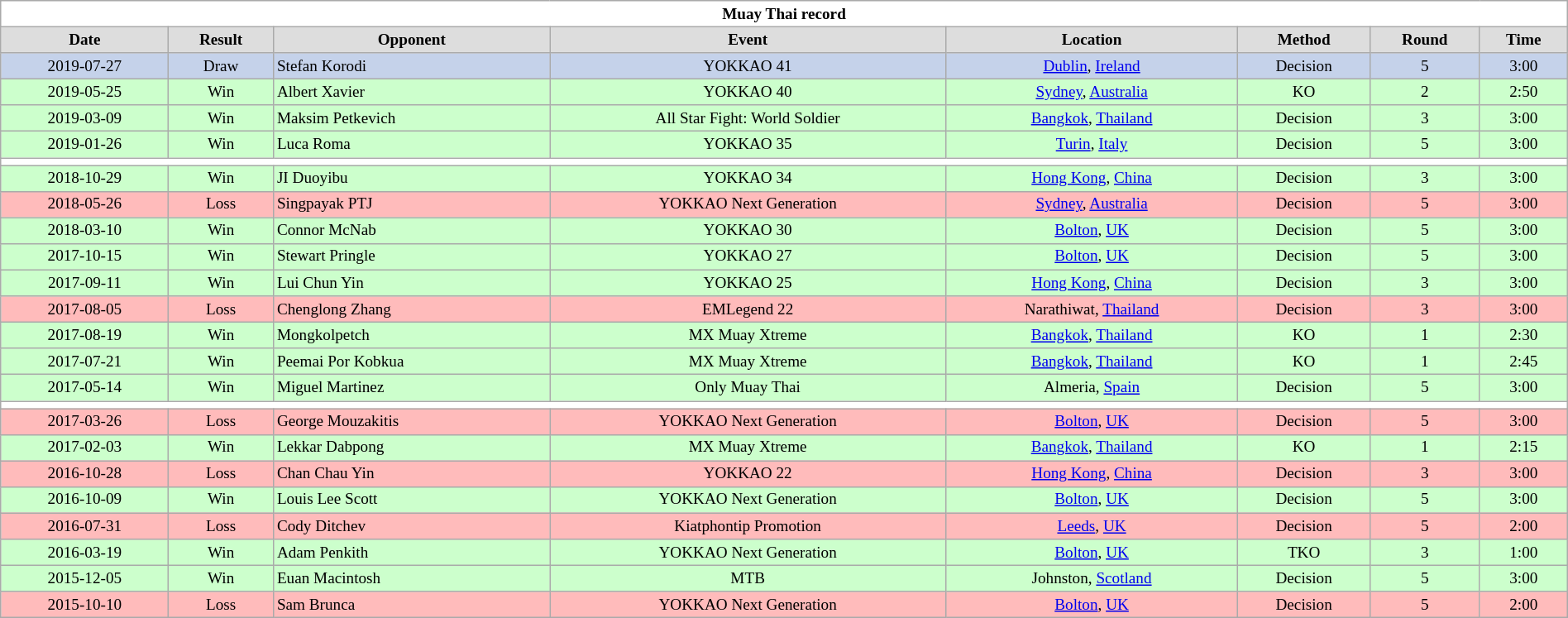<table class="wikitable collapsible" style="font-size:80%; width:100%; text-align:center;">
<tr>
<th colspan="9" style="background:#fff">Muay Thai record</th>
</tr>
<tr style="text-align:center; background:#ddd;">
<td><strong>Date</strong></td>
<td><strong>Result</strong></td>
<td><strong>Opponent</strong></td>
<td><strong>Event</strong></td>
<td><strong>Location</strong></td>
<td><strong>Method</strong></td>
<td><strong>Round</strong></td>
<td><strong>Time</strong></td>
</tr>
<tr style="text-align:center; background:#c5d2ea;">
<td>2019-07-27</td>
<td>Draw</td>
<td align="left"> Stefan Korodi</td>
<td>YOKKAO 41</td>
<td><a href='#'>Dublin</a>, <a href='#'>Ireland</a></td>
<td>Decision</td>
<td>5</td>
<td>3:00</td>
</tr>
<tr style="text-align:center; background:#cfc;">
<td>2019-05-25</td>
<td>Win</td>
<td align="left"> Albert Xavier</td>
<td>YOKKAO 40</td>
<td><a href='#'>Sydney</a>, <a href='#'>Australia</a></td>
<td>KO</td>
<td>2</td>
<td>2:50</td>
</tr>
<tr style="text-align:center; background:#cfc;">
<td>2019-03-09</td>
<td>Win</td>
<td align="left"> Maksim Petkevich</td>
<td>All Star Fight: World Soldier</td>
<td><a href='#'>Bangkok</a>, <a href='#'>Thailand</a></td>
<td>Decision</td>
<td>3</td>
<td>3:00</td>
</tr>
<tr style="text-align:center; background:#cfc;">
<td>2019-01-26</td>
<td>Win</td>
<td align="left"> Luca Roma</td>
<td>YOKKAO 35</td>
<td><a href='#'>Turin</a>, <a href='#'>Italy</a></td>
<td>Decision</td>
<td>5</td>
<td>3:00</td>
</tr>
<tr>
<th style=background:white colspan=9></th>
</tr>
<tr style="text-align:center; background:#cfc;">
<td>2018-10-29</td>
<td>Win</td>
<td align="left"> JI Duoyibu</td>
<td>YOKKAO 34</td>
<td><a href='#'>Hong Kong</a>, <a href='#'>China</a></td>
<td>Decision</td>
<td>3</td>
<td>3:00</td>
</tr>
<tr style="text-align:center; background:#FFBBBB;">
<td>2018-05-26</td>
<td>Loss</td>
<td align="left"> Singpayak PTJ</td>
<td>YOKKAO Next Generation</td>
<td><a href='#'>Sydney</a>, <a href='#'>Australia</a></td>
<td>Decision</td>
<td>5</td>
<td>3:00</td>
</tr>
<tr style="text-align:center; background:#cfc;">
<td>2018-03-10</td>
<td>Win</td>
<td align="left"> Connor McNab</td>
<td>YOKKAO 30</td>
<td><a href='#'>Bolton</a>, <a href='#'>UK</a></td>
<td>Decision</td>
<td>5</td>
<td>3:00</td>
</tr>
<tr style="text-align:center; background:#cfc;">
<td>2017-10-15</td>
<td>Win</td>
<td align="left"> Stewart Pringle</td>
<td>YOKKAO 27</td>
<td><a href='#'>Bolton</a>, <a href='#'>UK</a></td>
<td>Decision</td>
<td>5</td>
<td>3:00</td>
</tr>
<tr style="text-align:center; background:#cfc;">
<td>2017-09-11</td>
<td>Win</td>
<td align="left"> Lui Chun Yin</td>
<td>YOKKAO 25</td>
<td><a href='#'>Hong Kong</a>, <a href='#'>China</a></td>
<td>Decision</td>
<td>3</td>
<td>3:00</td>
</tr>
<tr style="text-align:center; background:#FFBBBB;">
<td>2017-08-05</td>
<td>Loss</td>
<td align="left"> Chenglong Zhang</td>
<td>EMLegend 22</td>
<td>Narathiwat, <a href='#'>Thailand</a></td>
<td>Decision</td>
<td>3</td>
<td>3:00</td>
</tr>
<tr style="text-align:center; background:#cfc;">
<td>2017-08-19</td>
<td>Win</td>
<td align="left"> Mongkolpetch</td>
<td>MX Muay Xtreme</td>
<td><a href='#'>Bangkok</a>, <a href='#'>Thailand</a></td>
<td>KO</td>
<td>1</td>
<td>2:30</td>
</tr>
<tr style="text-align:center; background:#cfc;">
<td>2017-07-21</td>
<td>Win</td>
<td align="left"> Peemai Por Kobkua</td>
<td>MX Muay Xtreme</td>
<td><a href='#'>Bangkok</a>, <a href='#'>Thailand</a></td>
<td>KO</td>
<td>1</td>
<td>2:45</td>
</tr>
<tr style="text-align:center; background:#cfc;">
<td>2017-05-14</td>
<td>Win</td>
<td align="left"> Miguel Martinez</td>
<td>Only Muay Thai</td>
<td>Almeria, <a href='#'>Spain</a></td>
<td>Decision</td>
<td>5</td>
<td>3:00</td>
</tr>
<tr>
<th style=background:white colspan=9></th>
</tr>
<tr style="text-align:center; background:#FFBBBB;">
<td>2017-03-26</td>
<td>Loss</td>
<td align="left"> George Mouzakitis</td>
<td>YOKKAO Next Generation</td>
<td><a href='#'>Bolton</a>, <a href='#'>UK</a></td>
<td>Decision</td>
<td>5</td>
<td>3:00</td>
</tr>
<tr style="text-align:center; background:#cfc;">
<td>2017-02-03</td>
<td>Win</td>
<td align="left"> Lekkar Dabpong</td>
<td>MX Muay Xtreme</td>
<td><a href='#'>Bangkok</a>, <a href='#'>Thailand</a></td>
<td>KO</td>
<td>1</td>
<td>2:15</td>
</tr>
<tr style="text-align:center; background:#FFBBBB;">
<td>2016-10-28</td>
<td>Loss</td>
<td align="left"> Chan Chau Yin</td>
<td>YOKKAO 22</td>
<td><a href='#'>Hong Kong</a>, <a href='#'>China</a></td>
<td>Decision</td>
<td>3</td>
<td>3:00</td>
</tr>
<tr style="text-align:center; background:#cfc;">
<td>2016-10-09</td>
<td>Win</td>
<td align="left"> Louis Lee Scott</td>
<td>YOKKAO Next Generation</td>
<td><a href='#'>Bolton</a>, <a href='#'>UK</a></td>
<td>Decision</td>
<td>5</td>
<td>3:00</td>
</tr>
<tr style="text-align:center; background:#FFBBBB;">
<td>2016-07-31</td>
<td>Loss</td>
<td align="left"> Cody Ditchev</td>
<td>Kiatphontip Promotion</td>
<td><a href='#'>Leeds</a>, <a href='#'>UK</a></td>
<td>Decision</td>
<td>5</td>
<td>2:00</td>
</tr>
<tr style="text-align:center; background:#cfc;">
<td>2016-03-19</td>
<td>Win</td>
<td align="left"> Adam Penkith</td>
<td>YOKKAO Next Generation</td>
<td><a href='#'>Bolton</a>, <a href='#'>UK</a></td>
<td>TKO</td>
<td>3</td>
<td>1:00</td>
</tr>
<tr style="text-align:center; background:#cfc;">
<td>2015-12-05</td>
<td>Win</td>
<td align="left"> Euan Macintosh</td>
<td>MTB</td>
<td>Johnston, <a href='#'>Scotland</a></td>
<td>Decision</td>
<td>5</td>
<td>3:00</td>
</tr>
<tr style="text-align:center; background:#FFBBBB;">
<td>2015-10-10</td>
<td>Loss</td>
<td align="left"> Sam Brunca</td>
<td>YOKKAO Next Generation</td>
<td><a href='#'>Bolton</a>, <a href='#'>UK</a></td>
<td>Decision</td>
<td>5</td>
<td>2:00</td>
</tr>
</table>
